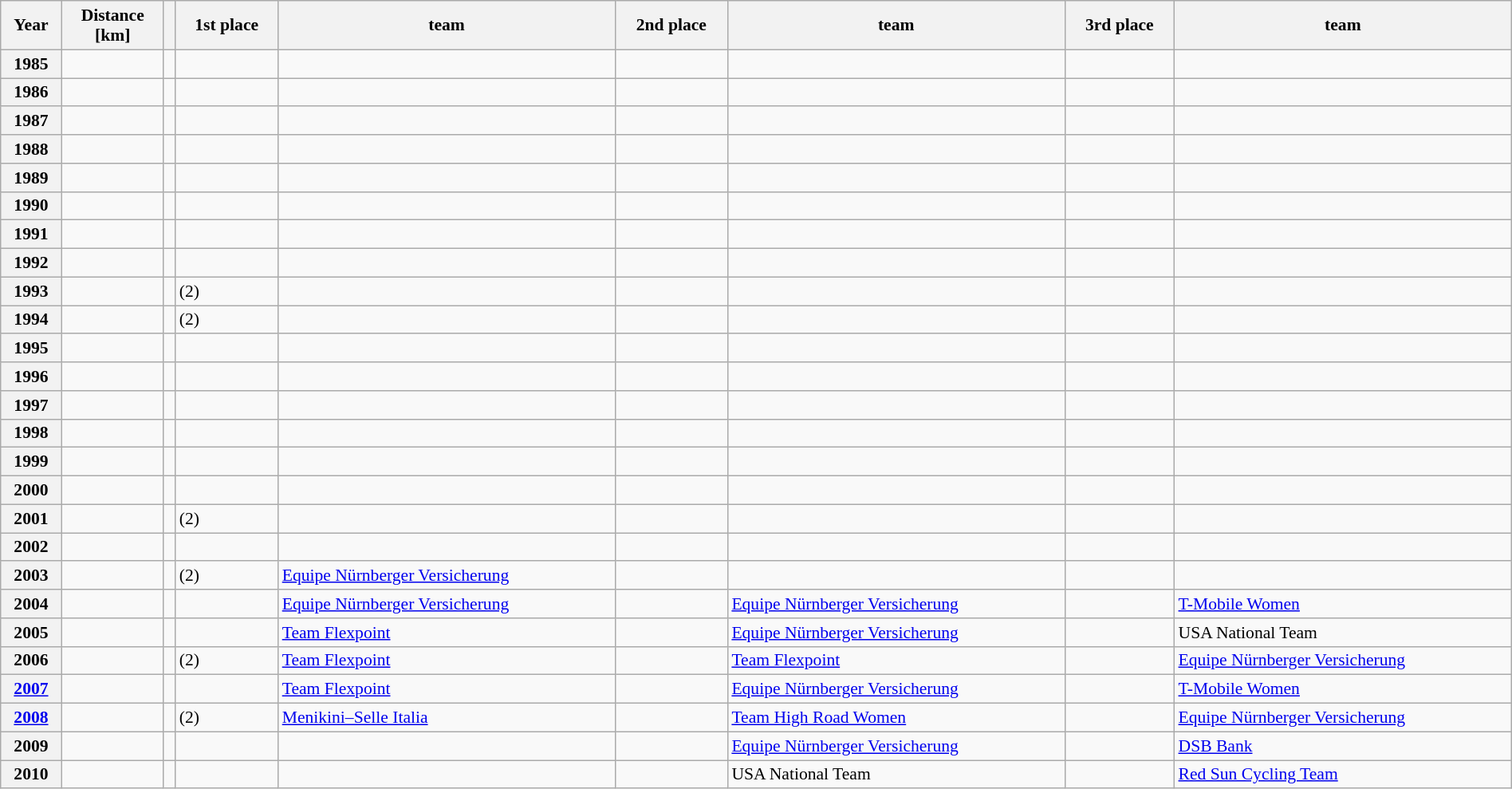<table class=wikitable style="font-size:90%" width="100%">
<tr>
<th>Year</th>
<th>Distance<br>[km]</th>
<th></th>
<th>1st place</th>
<th>team</th>
<th>2nd place</th>
<th>team</th>
<th>3rd place</th>
<th>team</th>
</tr>
<tr>
<th>1985</th>
<td></td>
<td></td>
<td></td>
<td></td>
<td></td>
<td></td>
<td></td>
<td></td>
</tr>
<tr>
<th>1986</th>
<td></td>
<td></td>
<td></td>
<td></td>
<td></td>
<td></td>
<td></td>
<td></td>
</tr>
<tr>
<th>1987</th>
<td></td>
<td></td>
<td></td>
<td></td>
<td></td>
<td></td>
<td></td>
<td></td>
</tr>
<tr>
<th>1988</th>
<td></td>
<td></td>
<td></td>
<td></td>
<td></td>
<td></td>
<td></td>
<td></td>
</tr>
<tr>
<th>1989</th>
<td></td>
<td></td>
<td></td>
<td></td>
<td></td>
<td></td>
<td></td>
<td></td>
</tr>
<tr>
<th>1990</th>
<td></td>
<td></td>
<td></td>
<td></td>
<td></td>
<td></td>
<td></td>
<td></td>
</tr>
<tr>
<th>1991</th>
<td></td>
<td></td>
<td></td>
<td></td>
<td></td>
<td></td>
<td></td>
<td></td>
</tr>
<tr>
<th>1992</th>
<td></td>
<td></td>
<td></td>
<td></td>
<td></td>
<td></td>
<td></td>
<td></td>
</tr>
<tr>
<th>1993</th>
<td></td>
<td></td>
<td> (2)</td>
<td></td>
<td></td>
<td></td>
<td></td>
<td></td>
</tr>
<tr>
<th>1994</th>
<td></td>
<td></td>
<td> (2)</td>
<td></td>
<td></td>
<td></td>
<td></td>
<td></td>
</tr>
<tr>
<th>1995</th>
<td></td>
<td></td>
<td></td>
<td></td>
<td></td>
<td></td>
<td></td>
<td></td>
</tr>
<tr>
<th>1996</th>
<td></td>
<td></td>
<td></td>
<td></td>
<td></td>
<td></td>
<td></td>
<td></td>
</tr>
<tr>
<th>1997</th>
<td></td>
<td></td>
<td></td>
<td></td>
<td></td>
<td></td>
<td></td>
<td></td>
</tr>
<tr>
<th>1998</th>
<td></td>
<td></td>
<td></td>
<td></td>
<td></td>
<td></td>
<td></td>
<td></td>
</tr>
<tr>
<th>1999</th>
<td></td>
<td></td>
<td></td>
<td></td>
<td></td>
<td></td>
<td></td>
<td></td>
</tr>
<tr>
<th>2000</th>
<td></td>
<td></td>
<td></td>
<td></td>
<td></td>
<td></td>
<td></td>
<td></td>
</tr>
<tr>
<th>2001</th>
<td></td>
<td></td>
<td> (2)</td>
<td></td>
<td></td>
<td></td>
<td></td>
<td></td>
</tr>
<tr>
<th>2002</th>
<td></td>
<td></td>
<td></td>
<td></td>
<td></td>
<td></td>
<td></td>
<td></td>
</tr>
<tr>
<th>2003</th>
<td></td>
<td></td>
<td> (2)</td>
<td><a href='#'>Equipe Nürnberger Versicherung</a></td>
<td></td>
<td></td>
<td></td>
<td></td>
</tr>
<tr>
<th>2004</th>
<td></td>
<td></td>
<td></td>
<td><a href='#'>Equipe Nürnberger Versicherung</a></td>
<td></td>
<td><a href='#'>Equipe Nürnberger Versicherung</a></td>
<td></td>
<td><a href='#'>T-Mobile Women</a></td>
</tr>
<tr>
<th>2005</th>
<td></td>
<td></td>
<td></td>
<td><a href='#'>Team Flexpoint</a></td>
<td></td>
<td><a href='#'>Equipe Nürnberger Versicherung</a></td>
<td></td>
<td>USA National Team</td>
</tr>
<tr>
<th>2006</th>
<td></td>
<td></td>
<td> (2)</td>
<td><a href='#'>Team Flexpoint</a></td>
<td></td>
<td><a href='#'>Team Flexpoint</a></td>
<td></td>
<td><a href='#'>Equipe Nürnberger Versicherung</a></td>
</tr>
<tr>
<th><a href='#'>2007</a></th>
<td></td>
<td></td>
<td></td>
<td><a href='#'>Team Flexpoint</a></td>
<td></td>
<td><a href='#'>Equipe Nürnberger Versicherung</a></td>
<td></td>
<td><a href='#'>T-Mobile Women</a></td>
</tr>
<tr>
<th><a href='#'>2008</a></th>
<td></td>
<td></td>
<td> (2)</td>
<td><a href='#'>Menikini–Selle Italia</a></td>
<td></td>
<td><a href='#'>Team High Road Women</a></td>
<td></td>
<td><a href='#'>Equipe Nürnberger Versicherung</a></td>
</tr>
<tr>
<th>2009</th>
<td></td>
<td></td>
<td></td>
<td></td>
<td></td>
<td><a href='#'>Equipe Nürnberger Versicherung</a></td>
<td></td>
<td><a href='#'>DSB Bank</a></td>
</tr>
<tr>
<th>2010</th>
<td></td>
<td></td>
<td></td>
<td></td>
<td></td>
<td>USA National Team</td>
<td></td>
<td><a href='#'>Red Sun Cycling Team</a></td>
</tr>
</table>
